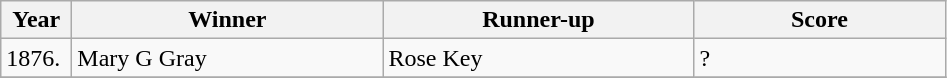<table class="wikitable">
<tr>
<th style="width:40px;">Year</th>
<th style="width:200px;">Winner</th>
<th style="width:200px;">Runner-up</th>
<th style="width:160px;">Score</th>
</tr>
<tr>
<td>1876.</td>
<td> Mary G Gray</td>
<td> Rose Key</td>
<td>?</td>
</tr>
<tr>
</tr>
</table>
